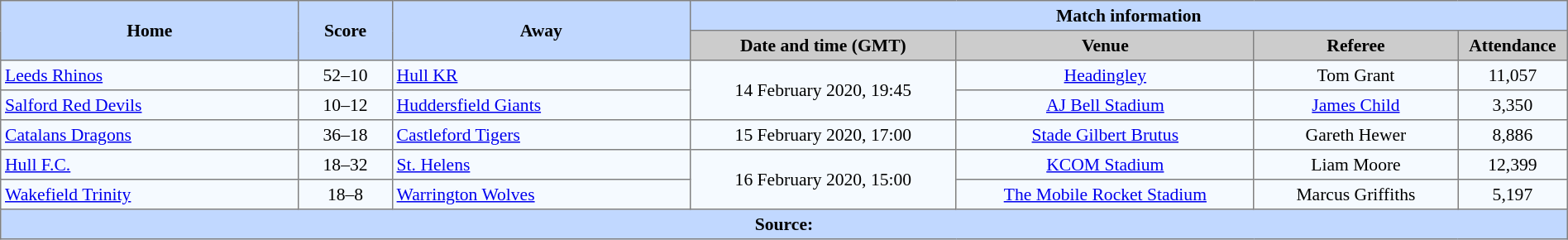<table border=1 style="border-collapse:collapse; font-size:90%; text-align:center;" cellpadding=3 cellspacing=0 width=100%>
<tr bgcolor=#C1D8FF>
<th rowspan=2 width=19%>Home</th>
<th rowspan=2 width=6%>Score</th>
<th rowspan=2 width=19%>Away</th>
<th colspan=4>Match information</th>
</tr>
<tr bgcolor=#CCCCCC>
<th width=17%>Date and time (GMT)</th>
<th width=19%>Venue</th>
<th width=13%>Referee</th>
<th width=7%>Attendance</th>
</tr>
<tr bgcolor=#F5FAFF>
<td align=left> <a href='#'>Leeds Rhinos</a></td>
<td>52–10</td>
<td align=left> <a href='#'>Hull KR</a></td>
<td rowspan="2">14 February 2020, 19:45</td>
<td><a href='#'>Headingley</a></td>
<td>Tom Grant</td>
<td>11,057</td>
</tr>
<tr bgcolor=#F5FAFF>
<td align=left> <a href='#'>Salford Red Devils</a></td>
<td>10–12</td>
<td align=left> <a href='#'>Huddersfield Giants</a></td>
<td><a href='#'>AJ Bell Stadium</a></td>
<td><a href='#'>James Child</a></td>
<td>3,350</td>
</tr>
<tr bgcolor=#F5FAFF>
<td align=left> <a href='#'>Catalans Dragons</a></td>
<td>36–18</td>
<td align=left> <a href='#'>Castleford Tigers</a></td>
<td>15 February 2020, 17:00</td>
<td><a href='#'>Stade Gilbert Brutus</a></td>
<td>Gareth Hewer</td>
<td>8,886</td>
</tr>
<tr bgcolor=#F5FAFF>
<td align=left> <a href='#'>Hull F.C.</a></td>
<td>18–32</td>
<td align=left> <a href='#'>St. Helens</a></td>
<td rowspan="2">16 February 2020, 15:00</td>
<td><a href='#'>KCOM Stadium</a></td>
<td>Liam Moore</td>
<td>12,399</td>
</tr>
<tr bgcolor=#F5FAFF>
<td align=left> <a href='#'>Wakefield Trinity</a></td>
<td>18–8</td>
<td align=left> <a href='#'>Warrington Wolves</a></td>
<td><a href='#'>The Mobile Rocket Stadium</a></td>
<td>Marcus Griffiths</td>
<td>5,197</td>
</tr>
<tr style="background:#c1d8ff;">
<th colspan=7>Source:</th>
</tr>
</table>
